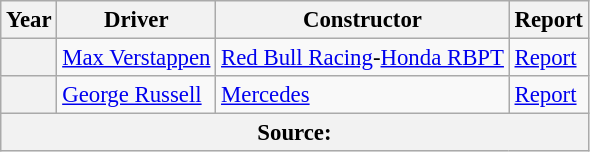<table class="wikitable" style="font-size: 95%;">
<tr>
<th>Year</th>
<th>Driver</th>
<th>Constructor</th>
<th>Report</th>
</tr>
<tr>
<th></th>
<td> <a href='#'>Max Verstappen</a></td>
<td><a href='#'>Red Bull Racing</a>-<a href='#'>Honda RBPT</a></td>
<td><a href='#'>Report</a></td>
</tr>
<tr>
<th></th>
<td> <a href='#'>George Russell</a></td>
<td><a href='#'>Mercedes</a></td>
<td><a href='#'>Report</a></td>
</tr>
<tr>
<th colspan=4>Source:</th>
</tr>
</table>
